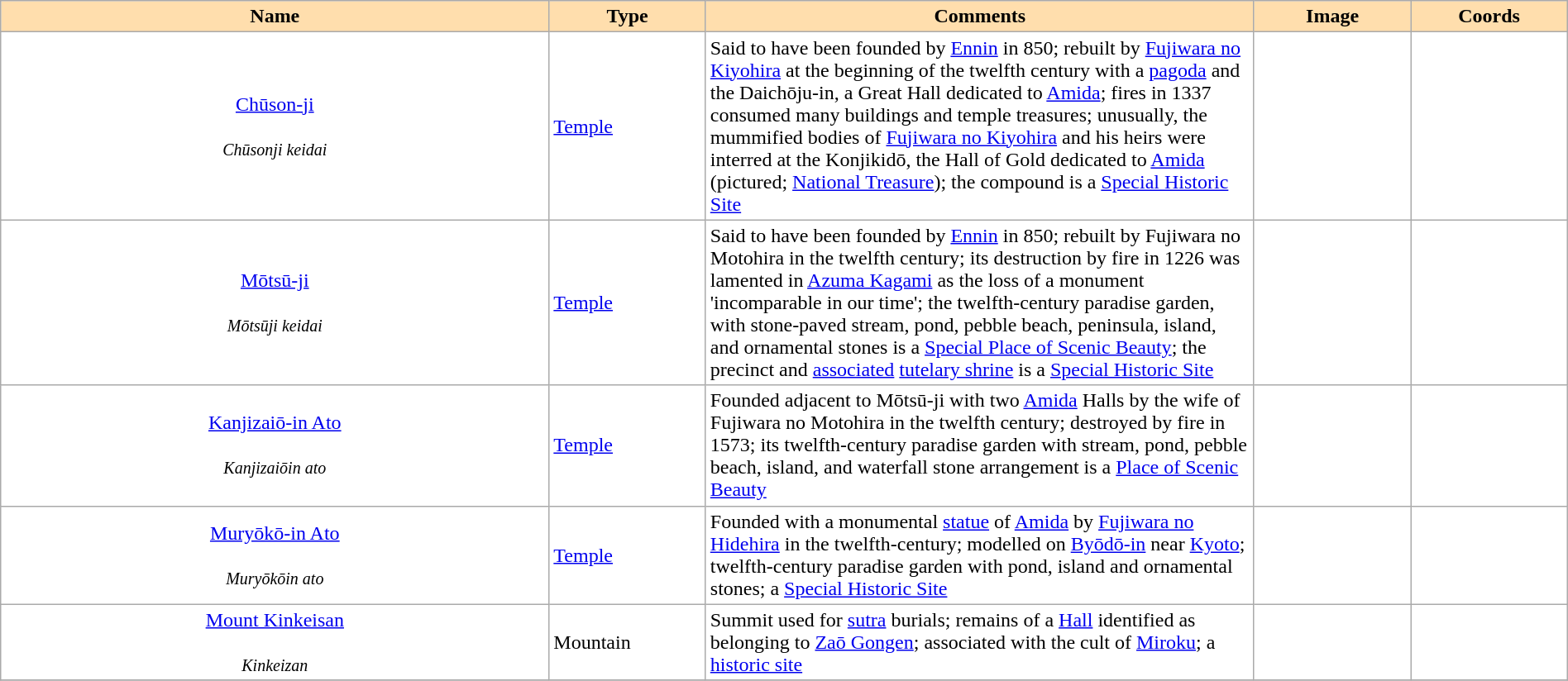<table class="wikitable sortable"  width="100%" style="background:#ffffff;">
<tr>
<th width="35%" align="left" style="background:#ffdead;">Name</th>
<th width="10%" align="left" style="background:#ffdead;">Type</th>
<th width="35%" align="left" style="background:#ffdead;" class="unsortable">Comments</th>
<th width="10%" align="left" style="background:#ffdead;" class="unsortable">Image</th>
<th width="10%" align="left" style="background:#ffdead;" class="unsortable">Coords</th>
</tr>
<tr>
<td align="center"><a href='#'>Chūson-ji</a><br><br><small><em>Chūsonji keidai</em></small></td>
<td><a href='#'>Temple</a></td>
<td>Said to have been founded by <a href='#'>Ennin</a> in 850; rebuilt by <a href='#'>Fujiwara no Kiyohira</a> at the beginning of the twelfth century with a <a href='#'>pagoda</a> and the Daichōju-in, a Great Hall dedicated to <a href='#'>Amida</a>; fires in 1337 consumed many buildings and temple treasures; unusually, the mummified bodies of <a href='#'>Fujiwara no Kiyohira</a> and his heirs were interred at the Konjikidō, the Hall of Gold dedicated to <a href='#'>Amida</a> (pictured; <a href='#'>National Treasure</a>); the compound is a <a href='#'>Special Historic Site</a></td>
<td></td>
<td></td>
</tr>
<tr>
<td align="center"><a href='#'>Mōtsū-ji</a><br><br><small><em>Mōtsūji keidai</em></small></td>
<td><a href='#'>Temple</a></td>
<td>Said to have been founded by <a href='#'>Ennin</a> in 850; rebuilt by Fujiwara no Motohira in the twelfth century; its destruction by fire in 1226 was lamented in <a href='#'>Azuma Kagami</a> as the loss of a monument 'incomparable in our time'; the twelfth-century paradise garden, with stone-paved stream, pond, pebble beach, peninsula, island, and ornamental stones is a <a href='#'>Special Place of Scenic Beauty</a>; the precinct and <a href='#'>associated</a> <a href='#'>tutelary shrine</a> is a <a href='#'>Special Historic Site</a></td>
<td></td>
<td></td>
</tr>
<tr>
<td align="center"><a href='#'>Kanjizaiō-in Ato</a><br><br><small><em>Kanjizaiōin ato</em></small></td>
<td><a href='#'>Temple</a></td>
<td>Founded adjacent to Mōtsū-ji with two <a href='#'>Amida</a> Halls by the wife of Fujiwara no Motohira in the twelfth century; destroyed by fire in 1573; its twelfth-century paradise garden with stream, pond, pebble beach, island, and waterfall stone arrangement is a <a href='#'>Place of Scenic Beauty</a></td>
<td></td>
<td></td>
</tr>
<tr>
<td align="center"><a href='#'>Muryōkō-in Ato</a><br><br><small><em>Muryōkōin ato</em></small></td>
<td><a href='#'>Temple</a></td>
<td>Founded with a monumental <a href='#'>statue</a> of <a href='#'>Amida</a> by <a href='#'>Fujiwara no Hidehira</a> in the twelfth-century; modelled on <a href='#'>Byōdō-in</a> near <a href='#'>Kyoto</a>; twelfth-century paradise garden with pond, island and ornamental stones; a <a href='#'>Special Historic Site</a></td>
<td></td>
<td></td>
</tr>
<tr>
<td align="center"><a href='#'>Mount Kinkeisan</a><br><br><small><em>Kinkeizan</em></small></td>
<td>Mountain</td>
<td>Summit used for <a href='#'>sutra</a> burials; remains of a <a href='#'>Hall</a> identified as belonging to <a href='#'>Zaō Gongen</a>; associated with the cult of <a href='#'>Miroku</a>; a <a href='#'>historic site</a></td>
<td></td>
<td></td>
</tr>
<tr>
</tr>
</table>
